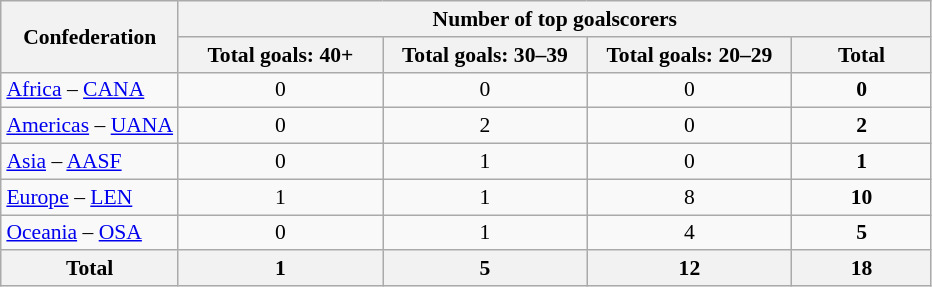<table class="wikitable sortable" style="text-align: center; font-size: 90%; margin-left: 1em;">
<tr>
<th rowspan="2">Confederation</th>
<th colspan="4">Number of top goalscorers</th>
</tr>
<tr>
<th style="width: 9em;">Total goals: 40+</th>
<th style="width: 9em;">Total goals: 30–39</th>
<th style="width: 9em;">Total goals: 20–29</th>
<th style="width: 6em;">Total</th>
</tr>
<tr>
<td style="text-align: left;"><a href='#'>Africa</a> – <a href='#'>CANA</a></td>
<td>0</td>
<td>0</td>
<td>0</td>
<td><strong>0</strong></td>
</tr>
<tr>
<td style="text-align: left;"><a href='#'>Americas</a> – <a href='#'>UANA</a></td>
<td>0</td>
<td>2</td>
<td>0</td>
<td><strong>2</strong></td>
</tr>
<tr>
<td style="text-align: left;"><a href='#'>Asia</a> – <a href='#'>AASF</a></td>
<td>0</td>
<td>1</td>
<td>0</td>
<td><strong>1</strong></td>
</tr>
<tr>
<td style="text-align: left;"><a href='#'>Europe</a> – <a href='#'>LEN</a></td>
<td>1</td>
<td>1</td>
<td>8</td>
<td><strong>10</strong></td>
</tr>
<tr>
<td style="text-align: left;"><a href='#'>Oceania</a> – <a href='#'>OSA</a></td>
<td>0</td>
<td>1</td>
<td>4</td>
<td><strong>5</strong></td>
</tr>
<tr>
<th>Total</th>
<th>1</th>
<th>5</th>
<th>12</th>
<th>18</th>
</tr>
</table>
